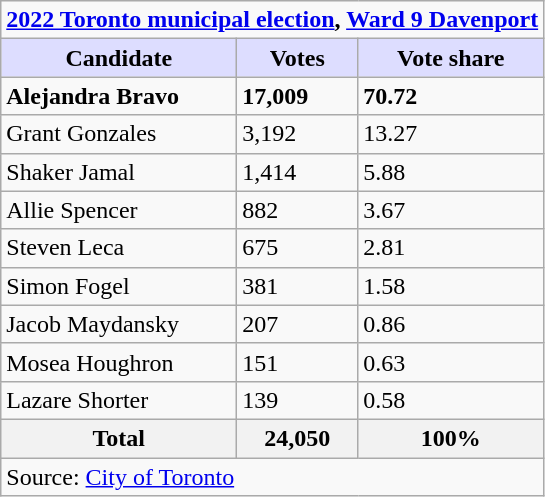<table class="wikitable">
<tr>
<td colspan="3" align="center"><strong><a href='#'>2022 Toronto municipal election</a>, <a href='#'>Ward 9 Davenport</a></strong></td>
</tr>
<tr>
<th scope="col" style="background:#ddf; width:150px;">Candidate</th>
<th scope="col" style="background:#ddf;">Votes</th>
<th scope="col" style="background:#ddf;">Vote share</th>
</tr>
<tr>
<td><strong>Alejandra Bravo</strong></td>
<td><strong>17,009</strong></td>
<td><strong>70.72</strong></td>
</tr>
<tr>
<td>Grant Gonzales</td>
<td>3,192</td>
<td>13.27</td>
</tr>
<tr>
<td>Shaker Jamal</td>
<td>1,414</td>
<td>5.88</td>
</tr>
<tr>
<td>Allie Spencer</td>
<td>882</td>
<td>3.67</td>
</tr>
<tr>
<td>Steven Leca</td>
<td>675</td>
<td>2.81</td>
</tr>
<tr>
<td>Simon Fogel</td>
<td>381</td>
<td>1.58</td>
</tr>
<tr>
<td>Jacob Maydansky</td>
<td>207</td>
<td>0.86</td>
</tr>
<tr>
<td>Mosea Houghron</td>
<td>151</td>
<td>0.63</td>
</tr>
<tr>
<td>Lazare Shorter</td>
<td>139</td>
<td>0.58</td>
</tr>
<tr>
<th>Total</th>
<th>24,050</th>
<th>100%</th>
</tr>
<tr>
<td colspan="3">Source: <a href='#'>City of Toronto</a></td>
</tr>
</table>
